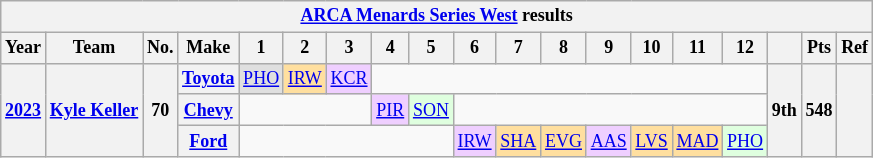<table class="wikitable" style="text-align:center; font-size:75%">
<tr>
<th colspan="19"><a href='#'>ARCA Menards Series West</a> results</th>
</tr>
<tr>
<th>Year</th>
<th>Team</th>
<th>No.</th>
<th>Make</th>
<th>1</th>
<th>2</th>
<th>3</th>
<th>4</th>
<th>5</th>
<th>6</th>
<th>7</th>
<th>8</th>
<th>9</th>
<th>10</th>
<th>11</th>
<th>12</th>
<th></th>
<th>Pts</th>
<th>Ref</th>
</tr>
<tr>
<th rowspan=3><a href='#'>2023</a></th>
<th rowspan=3><a href='#'>Kyle Keller</a></th>
<th rowspan="3">70</th>
<th><a href='#'>Toyota</a></th>
<td style="background:#DFDFDF;"><a href='#'>PHO</a><br></td>
<td style="background:#FFDF9F;"><a href='#'>IRW</a><br></td>
<td style="background:#EFCFFF;"><a href='#'>KCR</a><br></td>
<td colspan=9></td>
<th rowspan=3>9th</th>
<th rowspan=3>548</th>
<th rowspan=3></th>
</tr>
<tr>
<th><a href='#'>Chevy</a></th>
<td colspan=3></td>
<td style="background:#EFCFFF;"><a href='#'>PIR</a><br></td>
<td style="background:#DFFFDF;"><a href='#'>SON</a><br></td>
<td colspan=7></td>
</tr>
<tr>
<th><a href='#'>Ford</a></th>
<td colspan=5></td>
<td style="background:#EFCFFF;"><a href='#'>IRW</a><br></td>
<td style="background:#FFDF9F;"><a href='#'>SHA</a><br></td>
<td style="background:#FFDF9F;"><a href='#'>EVG</a><br></td>
<td style="background:#EFCFFF;"><a href='#'>AAS</a><br></td>
<td style="background:#FFDF9F;"><a href='#'>LVS</a><br></td>
<td style="background:#FFDF9F;"><a href='#'>MAD</a><br></td>
<td style="background:#DFFFDF;"><a href='#'>PHO</a><br></td>
</tr>
</table>
